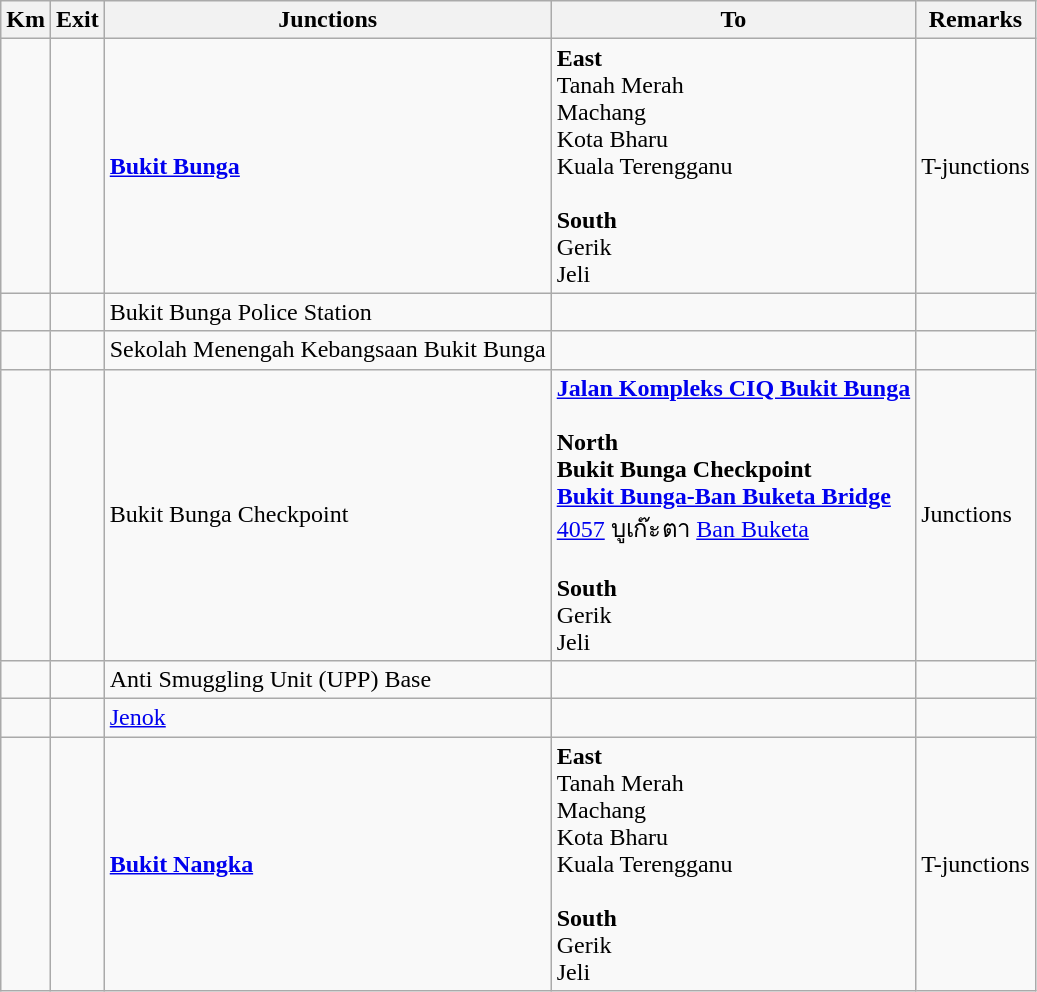<table class="wikitable">
<tr>
<th>Km</th>
<th>Exit</th>
<th>Junctions</th>
<th>To</th>
<th>Remarks</th>
</tr>
<tr>
<td></td>
<td></td>
<td><strong><a href='#'>Bukit Bunga</a></strong></td>
<td><strong>East</strong><br>  Tanah Merah<br>  Machang<br> Kota Bharu<br>  Kuala Terengganu<br><br><strong>South</strong><br>  Gerik<br>  Jeli</td>
<td>T-junctions</td>
</tr>
<tr>
<td></td>
<td></td>
<td>Bukit Bunga Police Station</td>
<td></td>
<td></td>
</tr>
<tr>
<td></td>
<td></td>
<td>Sekolah Menengah Kebangsaan Bukit Bunga</td>
<td></td>
<td></td>
</tr>
<tr>
<td></td>
<td></td>
<td>Bukit Bunga Checkpoint</td>
<td> <strong><a href='#'>Jalan Kompleks CIQ Bukit Bunga</a></strong><br><br><strong>North</strong><br><strong>Bukit Bunga Checkpoint</strong><br><strong><a href='#'>Bukit Bunga-Ban Buketa Bridge</a></strong><br><a href='#'>4057</a> บูเก๊ะตา <a href='#'>Ban Buketa</a><br><br><strong>South</strong><br>  Gerik<br>  Jeli</td>
<td>Junctions</td>
</tr>
<tr>
<td></td>
<td></td>
<td>Anti Smuggling Unit (UPP) Base</td>
<td></td>
<td></td>
</tr>
<tr>
<td></td>
<td></td>
<td><a href='#'>Jenok</a></td>
<td></td>
<td></td>
</tr>
<tr>
<td></td>
<td></td>
<td><strong><a href='#'>Bukit Nangka</a></strong></td>
<td><strong>East</strong><br>  Tanah Merah<br>  Machang<br> Kota Bharu<br>  Kuala Terengganu<br><br><strong>South</strong><br>  Gerik<br>  Jeli</td>
<td>T-junctions</td>
</tr>
</table>
